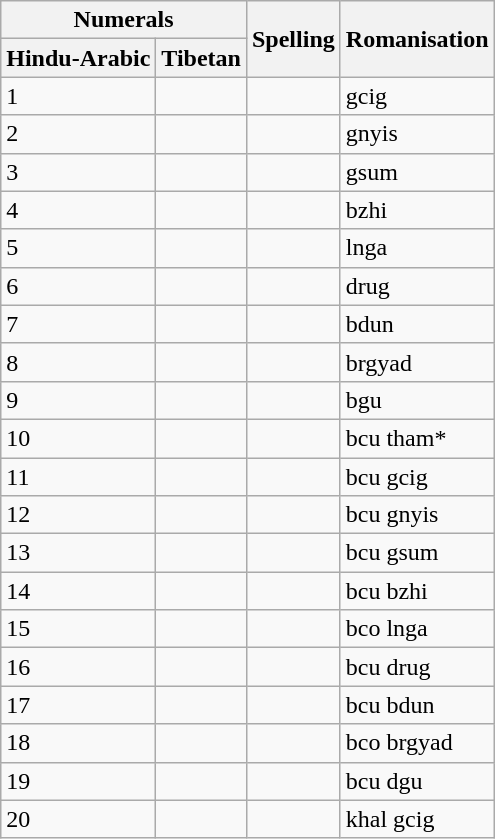<table class="wikitable">
<tr>
<th colspan=2>Numerals</th>
<th rowspan=2>Spelling</th>
<th rowspan=2>Romanisation</th>
</tr>
<tr>
<th>Hindu-Arabic</th>
<th>Tibetan</th>
</tr>
<tr>
<td>1</td>
<td></td>
<td></td>
<td>gcig</td>
</tr>
<tr>
<td>2</td>
<td></td>
<td></td>
<td>gnyis</td>
</tr>
<tr>
<td>3</td>
<td></td>
<td></td>
<td>gsum</td>
</tr>
<tr>
<td>4</td>
<td></td>
<td></td>
<td>bzhi</td>
</tr>
<tr>
<td>5</td>
<td></td>
<td></td>
<td>lnga</td>
</tr>
<tr>
<td>6</td>
<td></td>
<td></td>
<td>drug</td>
</tr>
<tr>
<td>7</td>
<td></td>
<td></td>
<td>bdun</td>
</tr>
<tr>
<td>8</td>
<td></td>
<td></td>
<td>brgyad</td>
</tr>
<tr>
<td>9</td>
<td></td>
<td></td>
<td>bgu</td>
</tr>
<tr>
<td>10</td>
<td></td>
<td></td>
<td>bcu tham*</td>
</tr>
<tr>
<td>11</td>
<td></td>
<td></td>
<td>bcu gcig</td>
</tr>
<tr>
<td>12</td>
<td></td>
<td></td>
<td>bcu gnyis</td>
</tr>
<tr>
<td>13</td>
<td></td>
<td></td>
<td>bcu gsum</td>
</tr>
<tr>
<td>14</td>
<td></td>
<td></td>
<td>bcu bzhi</td>
</tr>
<tr>
<td>15</td>
<td></td>
<td></td>
<td>bco lnga</td>
</tr>
<tr>
<td>16</td>
<td></td>
<td></td>
<td>bcu drug</td>
</tr>
<tr>
<td>17</td>
<td></td>
<td></td>
<td>bcu bdun</td>
</tr>
<tr>
<td>18</td>
<td></td>
<td></td>
<td>bco brgyad</td>
</tr>
<tr>
<td>19</td>
<td></td>
<td></td>
<td>bcu dgu</td>
</tr>
<tr>
<td>20</td>
<td></td>
<td></td>
<td>khal gcig</td>
</tr>
</table>
